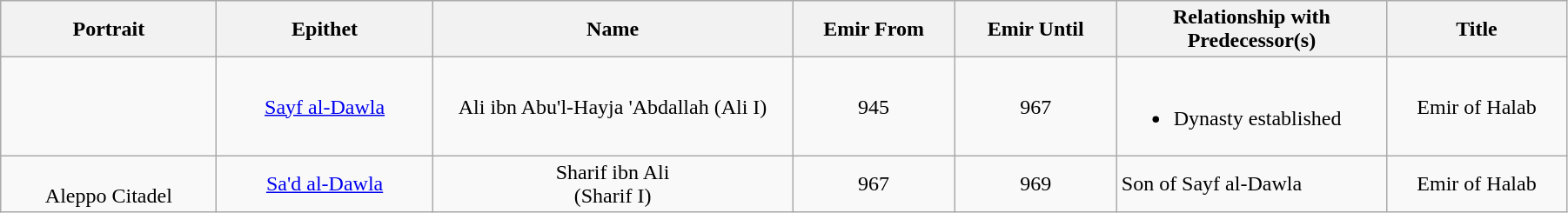<table width=95% class="wikitable">
<tr>
<th width=12%>Portrait</th>
<th width=12%>Epithet</th>
<th width=20%>Name</th>
<th width=9%>Emir From</th>
<th width=9%>Emir Until</th>
<th width=15%>Relationship with Predecessor(s)</th>
<th width=10%>Title</th>
</tr>
<tr>
<td align="center"></td>
<td align="center"><a href='#'>Sayf al-Dawla</a></td>
<td align="center">Ali ibn Abu'l-Hayja 'Abdallah (Ali I)</td>
<td align="center">945</td>
<td align="center">967</td>
<td><br><ul><li>Dynasty established</li></ul></td>
<td align="center">Emir of Halab</td>
</tr>
<tr>
<td align="center"><br>Aleppo Citadel</td>
<td align="center"><a href='#'>Sa'd al-Dawla</a></td>
<td align="center">Sharif ibn Ali<br>(Sharif I)</td>
<td align="center">967</td>
<td align="center">969</td>
<td>Son of Sayf al-Dawla</td>
<td align="center">Emir of Halab</td>
</tr>
</table>
